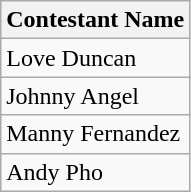<table class="wikitable sortable">
<tr>
<th>Contestant Name</th>
</tr>
<tr>
<td>Love Duncan</td>
</tr>
<tr>
<td>Johnny Angel</td>
</tr>
<tr>
<td>Manny Fernandez</td>
</tr>
<tr>
<td>Andy Pho</td>
</tr>
</table>
